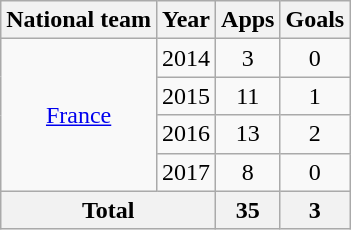<table class="wikitable" style="text-align:center">
<tr>
<th>National team</th>
<th>Year</th>
<th>Apps</th>
<th>Goals</th>
</tr>
<tr>
<td rowspan="4"><a href='#'>France</a></td>
<td>2014</td>
<td>3</td>
<td>0</td>
</tr>
<tr>
<td>2015</td>
<td>11</td>
<td>1</td>
</tr>
<tr>
<td>2016</td>
<td>13</td>
<td>2</td>
</tr>
<tr>
<td>2017</td>
<td>8</td>
<td>0</td>
</tr>
<tr>
<th colspan="2">Total</th>
<th>35</th>
<th>3</th>
</tr>
</table>
